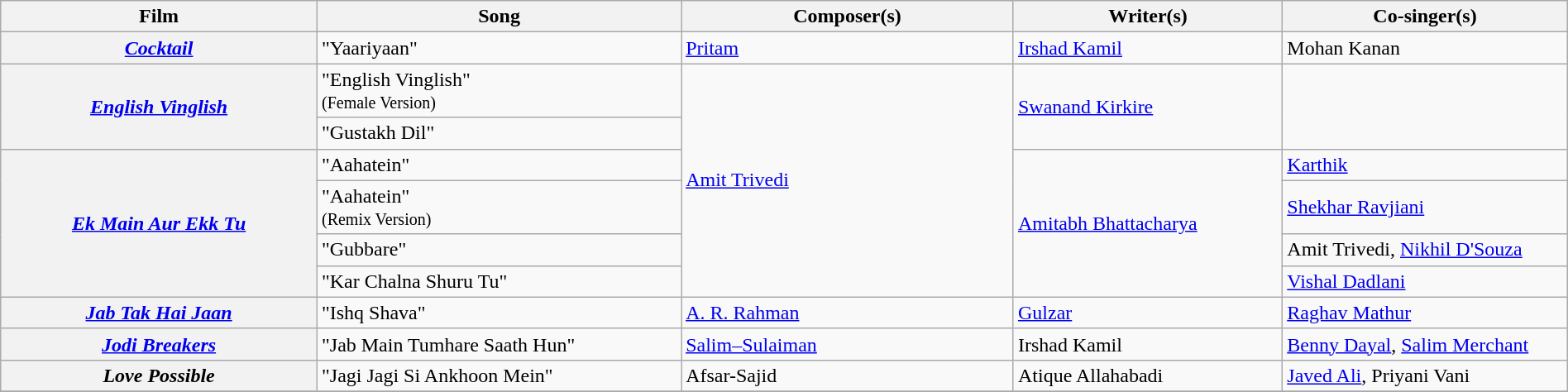<table class="wikitable plainrowheaders" width="100%" textcolor:#000;">
<tr>
<th scope="col" width=20%><strong>Film</strong></th>
<th scope="col" width=23%><strong>Song</strong></th>
<th scope="col" width=21%><strong>Composer(s)</strong></th>
<th scope="col" width=17%><strong>Writer(s)</strong></th>
<th scope="col" width=18%><strong>Co-singer(s)</strong></th>
</tr>
<tr>
<th><em><a href='#'>Cocktail</a></em></th>
<td>"Yaariyaan"</td>
<td><a href='#'>Pritam</a></td>
<td><a href='#'>Irshad Kamil</a></td>
<td>Mohan Kanan</td>
</tr>
<tr>
<th rowspan="2"><em><a href='#'>English Vinglish</a></em></th>
<td>"English Vinglish"<br><small>(Female Version)</small></td>
<td rowspan="6"><a href='#'>Amit Trivedi</a></td>
<td rowspan="2"><a href='#'>Swanand Kirkire</a></td>
<td rowspan="2"></td>
</tr>
<tr>
<td>"Gustakh Dil"</td>
</tr>
<tr>
<th rowspan="4"><em><a href='#'>Ek Main Aur Ekk Tu</a></em></th>
<td>"Aahatein"</td>
<td rowspan="4"><a href='#'>Amitabh Bhattacharya</a></td>
<td><a href='#'>Karthik</a></td>
</tr>
<tr>
<td>"Aahatein"<br><small>(Remix Version)</small></td>
<td><a href='#'>Shekhar Ravjiani</a></td>
</tr>
<tr>
<td>"Gubbare"</td>
<td>Amit Trivedi, <a href='#'>Nikhil D'Souza</a></td>
</tr>
<tr>
<td>"Kar Chalna Shuru Tu"</td>
<td><a href='#'>Vishal Dadlani</a></td>
</tr>
<tr>
<th><em><a href='#'>Jab Tak Hai Jaan</a></em></th>
<td>"Ishq Shava"</td>
<td><a href='#'>A. R. Rahman</a></td>
<td><a href='#'>Gulzar</a></td>
<td><a href='#'>Raghav Mathur</a></td>
</tr>
<tr>
<th><em><a href='#'>Jodi Breakers</a></em></th>
<td>"Jab Main Tumhare Saath Hun"</td>
<td><a href='#'>Salim–Sulaiman</a></td>
<td>Irshad Kamil</td>
<td><a href='#'>Benny Dayal</a>, <a href='#'>Salim Merchant</a></td>
</tr>
<tr>
<th><em>Love Possible</em></th>
<td>"Jagi Jagi Si Ankhoon Mein"</td>
<td>Afsar-Sajid</td>
<td>Atique Allahabadi</td>
<td><a href='#'>Javed Ali</a>, Priyani Vani</td>
</tr>
<tr>
</tr>
</table>
